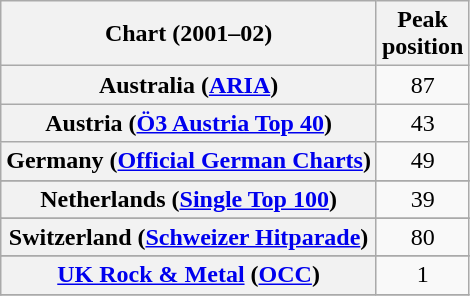<table class="wikitable sortable plainrowheaders" style="text-align:center">
<tr>
<th scope="col">Chart (2001–02)</th>
<th scope="col">Peak<br>position</th>
</tr>
<tr>
<th scope="row">Australia (<a href='#'>ARIA</a>)</th>
<td>87</td>
</tr>
<tr>
<th scope="row">Austria (<a href='#'>Ö3 Austria Top 40</a>)</th>
<td>43</td>
</tr>
<tr>
<th scope="row">Germany (<a href='#'>Official German Charts</a>)</th>
<td>49</td>
</tr>
<tr>
</tr>
<tr>
<th scope="row">Netherlands (<a href='#'>Single Top 100</a>)</th>
<td>39</td>
</tr>
<tr>
</tr>
<tr>
<th scope="row">Switzerland (<a href='#'>Schweizer Hitparade</a>)</th>
<td>80</td>
</tr>
<tr>
</tr>
<tr>
<th scope="row"><a href='#'>UK Rock & Metal</a> (<a href='#'>OCC</a>)</th>
<td>1</td>
</tr>
<tr>
</tr>
</table>
